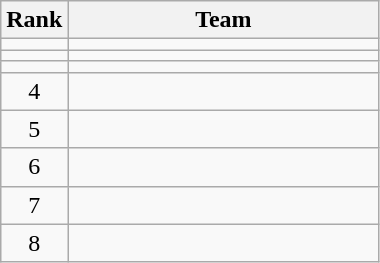<table class="wikitable" style="text-align:center">
<tr>
<th width=20>Rank</th>
<th width=200>Team</th>
</tr>
<tr>
<td></td>
<td style="text-align:left;"></td>
</tr>
<tr>
<td></td>
<td style="text-align:left;"></td>
</tr>
<tr>
<td></td>
<td style="text-align:left;"></td>
</tr>
<tr>
<td>4</td>
<td style="text-align:left;"></td>
</tr>
<tr>
<td>5</td>
<td style="text-align:left;"></td>
</tr>
<tr>
<td>6</td>
<td style="text-align:left;"></td>
</tr>
<tr>
<td>7</td>
<td style="text-align:left;"></td>
</tr>
<tr>
<td>8</td>
<td style="text-align:left;"></td>
</tr>
</table>
